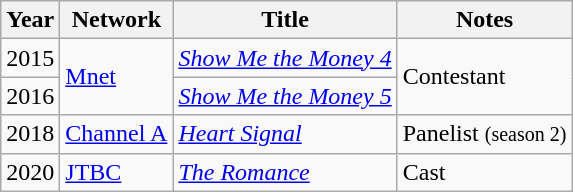<table class="wikitable">
<tr>
<th>Year</th>
<th>Network</th>
<th>Title</th>
<th>Notes</th>
</tr>
<tr>
<td>2015</td>
<td rowspan="2"><a href='#'>Mnet</a></td>
<td><em><a href='#'>Show Me the Money 4</a></em></td>
<td rowspan="2">Contestant</td>
</tr>
<tr>
<td>2016</td>
<td><em><a href='#'>Show Me the Money 5</a></em></td>
</tr>
<tr>
<td>2018</td>
<td><a href='#'>Channel A</a></td>
<td><em><a href='#'>Heart Signal</a></em></td>
<td>Panelist <small>(season 2)</small></td>
</tr>
<tr>
<td>2020</td>
<td><a href='#'>JTBC</a></td>
<td><em><a href='#'>The Romance</a></em></td>
<td>Cast</td>
</tr>
</table>
